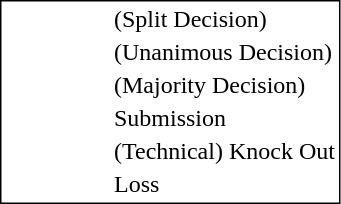<table style="border:1px solid black;" align=left>
<tr>
<td style="width:60px;"></td>
<td> </td>
<td>(Split Decision)</td>
</tr>
<tr>
<td style="width:60px;"></td>
<td> </td>
<td>(Unanimous Decision)</td>
</tr>
<tr>
<td style="width:60px;"></td>
<td> </td>
<td>(Majority Decision)</td>
</tr>
<tr>
<td style="width:60px;"></td>
<td> </td>
<td>Submission</td>
</tr>
<tr>
<td style="width:60px;"></td>
<td> </td>
<td>(Technical) Knock Out</td>
</tr>
<tr>
<td style="width:60px;"></td>
<td> </td>
<td>Loss</td>
</tr>
</table>
